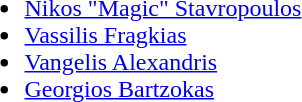<table>
<tr style="vertical-align: top;">
<td><br><ul><li> <a href='#'>Nikos "Magic" Stavropoulos</a></li><li> <a href='#'>Vassilis Fragkias</a></li><li> <a href='#'>Vangelis Alexandris</a></li><li> <a href='#'>Georgios Bartzokas</a></li></ul></td>
</tr>
</table>
